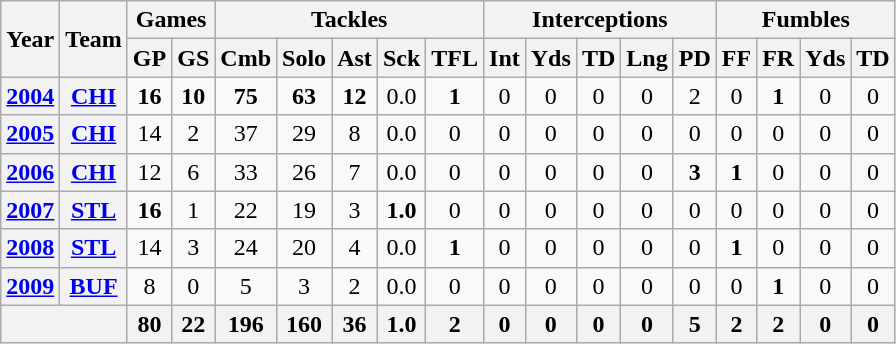<table class="wikitable" style="text-align:center">
<tr>
<th rowspan="2">Year</th>
<th rowspan="2">Team</th>
<th colspan="2">Games</th>
<th colspan="5">Tackles</th>
<th colspan="5">Interceptions</th>
<th colspan="4">Fumbles</th>
</tr>
<tr>
<th>GP</th>
<th>GS</th>
<th>Cmb</th>
<th>Solo</th>
<th>Ast</th>
<th>Sck</th>
<th>TFL</th>
<th>Int</th>
<th>Yds</th>
<th>TD</th>
<th>Lng</th>
<th>PD</th>
<th>FF</th>
<th>FR</th>
<th>Yds</th>
<th>TD</th>
</tr>
<tr>
<th><a href='#'>2004</a></th>
<th><a href='#'>CHI</a></th>
<td><strong>16</strong></td>
<td><strong>10</strong></td>
<td><strong>75</strong></td>
<td><strong>63</strong></td>
<td><strong>12</strong></td>
<td>0.0</td>
<td><strong>1</strong></td>
<td>0</td>
<td>0</td>
<td>0</td>
<td>0</td>
<td>2</td>
<td>0</td>
<td><strong>1</strong></td>
<td>0</td>
<td>0</td>
</tr>
<tr>
<th><a href='#'>2005</a></th>
<th><a href='#'>CHI</a></th>
<td>14</td>
<td>2</td>
<td>37</td>
<td>29</td>
<td>8</td>
<td>0.0</td>
<td>0</td>
<td>0</td>
<td>0</td>
<td>0</td>
<td>0</td>
<td>0</td>
<td>0</td>
<td>0</td>
<td>0</td>
<td>0</td>
</tr>
<tr>
<th><a href='#'>2006</a></th>
<th><a href='#'>CHI</a></th>
<td>12</td>
<td>6</td>
<td>33</td>
<td>26</td>
<td>7</td>
<td>0.0</td>
<td>0</td>
<td>0</td>
<td>0</td>
<td>0</td>
<td>0</td>
<td><strong>3</strong></td>
<td><strong>1</strong></td>
<td>0</td>
<td>0</td>
<td>0</td>
</tr>
<tr>
<th><a href='#'>2007</a></th>
<th><a href='#'>STL</a></th>
<td><strong>16</strong></td>
<td>1</td>
<td>22</td>
<td>19</td>
<td>3</td>
<td><strong>1.0</strong></td>
<td>0</td>
<td>0</td>
<td>0</td>
<td>0</td>
<td>0</td>
<td>0</td>
<td>0</td>
<td>0</td>
<td>0</td>
<td>0</td>
</tr>
<tr>
<th><a href='#'>2008</a></th>
<th><a href='#'>STL</a></th>
<td>14</td>
<td>3</td>
<td>24</td>
<td>20</td>
<td>4</td>
<td>0.0</td>
<td><strong>1</strong></td>
<td>0</td>
<td>0</td>
<td>0</td>
<td>0</td>
<td>0</td>
<td><strong>1</strong></td>
<td>0</td>
<td>0</td>
<td>0</td>
</tr>
<tr>
<th><a href='#'>2009</a></th>
<th><a href='#'>BUF</a></th>
<td>8</td>
<td>0</td>
<td>5</td>
<td>3</td>
<td>2</td>
<td>0.0</td>
<td>0</td>
<td>0</td>
<td>0</td>
<td>0</td>
<td>0</td>
<td>0</td>
<td>0</td>
<td><strong>1</strong></td>
<td>0</td>
<td>0</td>
</tr>
<tr>
<th colspan="2"></th>
<th>80</th>
<th>22</th>
<th>196</th>
<th>160</th>
<th>36</th>
<th>1.0</th>
<th>2</th>
<th>0</th>
<th>0</th>
<th>0</th>
<th>0</th>
<th>5</th>
<th>2</th>
<th>2</th>
<th>0</th>
<th>0</th>
</tr>
</table>
